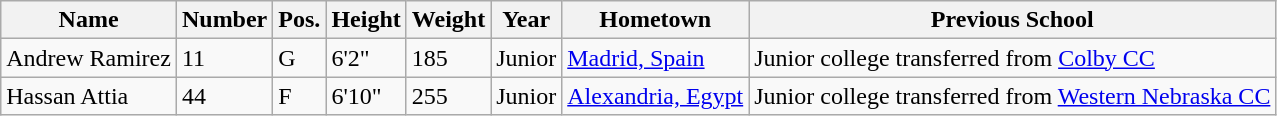<table class="wikitable sortable" border="1">
<tr>
<th>Name</th>
<th>Number</th>
<th>Pos.</th>
<th>Height</th>
<th>Weight</th>
<th>Year</th>
<th>Hometown</th>
<th class="unsortable">Previous School</th>
</tr>
<tr>
<td>Andrew Ramirez</td>
<td>11</td>
<td>G</td>
<td>6'2"</td>
<td>185</td>
<td>Junior</td>
<td><a href='#'>Madrid, Spain</a></td>
<td>Junior college transferred from <a href='#'>Colby CC</a></td>
</tr>
<tr>
<td>Hassan Attia</td>
<td>44</td>
<td>F</td>
<td>6'10"</td>
<td>255</td>
<td>Junior</td>
<td><a href='#'>Alexandria, Egypt</a></td>
<td>Junior college transferred from <a href='#'>Western Nebraska CC</a></td>
</tr>
</table>
